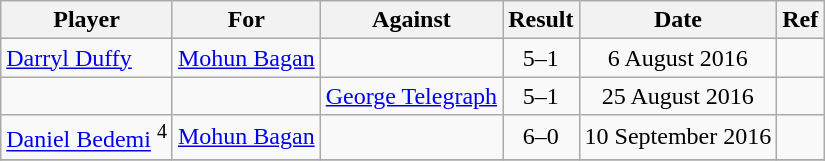<table class="wikitable sortable">
<tr>
<th>Player</th>
<th>For</th>
<th>Against</th>
<th style="text-align:center">Result</th>
<th>Date</th>
<th>Ref</th>
</tr>
<tr align="center">
<td align="left"> <a href='#'>Darryl Duffy</a></td>
<td><a href='#'>Mohun Bagan</a></td>
<td></td>
<td align="center">5–1</td>
<td>6 August 2016</td>
<td></td>
</tr>
<tr align="center">
<td></td>
<td></td>
<td><a href='#'>George Telegraph</a></td>
<td align="center">5–1</td>
<td>25 August 2016</td>
<td></td>
</tr>
<tr align="center">
<td align="left"> <a href='#'>Daniel Bedemi</a> <sup>4</sup></td>
<td><a href='#'>Mohun Bagan</a></td>
<td></td>
<td align="center">6–0</td>
<td>10 September 2016</td>
<td></td>
</tr>
<tr>
</tr>
</table>
